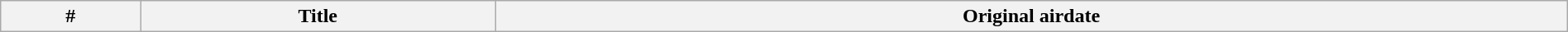<table class="wikitable plainrowheaders" width="100%">
<tr>
<th>#</th>
<th>Title</th>
<th>Original airdate<br>



</th>
</tr>
</table>
